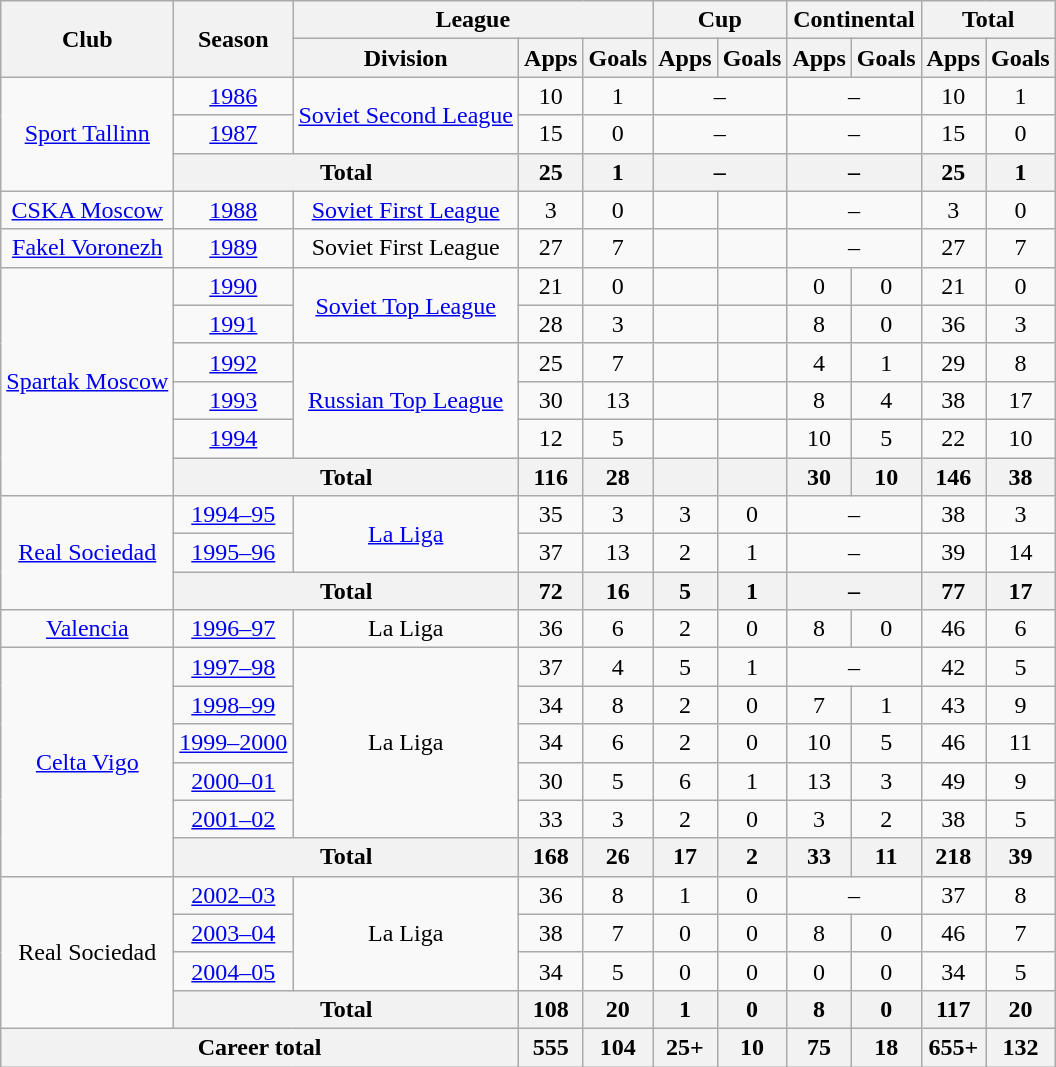<table class="wikitable" style="text-align:center">
<tr>
<th rowspan="2">Club</th>
<th rowspan="2">Season</th>
<th colspan="3">League</th>
<th colspan="2">Cup</th>
<th colspan="2">Continental</th>
<th colspan="2">Total</th>
</tr>
<tr>
<th>Division</th>
<th>Apps</th>
<th>Goals</th>
<th>Apps</th>
<th>Goals</th>
<th>Apps</th>
<th>Goals</th>
<th>Apps</th>
<th>Goals</th>
</tr>
<tr>
<td rowspan="3"><a href='#'>Sport Tallinn</a></td>
<td><a href='#'>1986</a></td>
<td rowspan="2"><a href='#'>Soviet Second League</a></td>
<td>10</td>
<td>1</td>
<td colspan="2">–</td>
<td colspan="2">–</td>
<td>10</td>
<td>1</td>
</tr>
<tr>
<td><a href='#'>1987</a></td>
<td>15</td>
<td>0</td>
<td colspan="2">–</td>
<td colspan="2">–</td>
<td>15</td>
<td>0</td>
</tr>
<tr>
<th colspan="2">Total</th>
<th>25</th>
<th>1</th>
<th colspan="2">–</th>
<th colspan="2">–</th>
<th>25</th>
<th>1</th>
</tr>
<tr>
<td><a href='#'>CSKA Moscow</a></td>
<td><a href='#'>1988</a></td>
<td><a href='#'>Soviet First League</a></td>
<td>3</td>
<td>0</td>
<td></td>
<td></td>
<td colspan="2">–</td>
<td>3</td>
<td>0</td>
</tr>
<tr>
<td><a href='#'>Fakel Voronezh</a></td>
<td><a href='#'>1989</a></td>
<td>Soviet First League</td>
<td>27</td>
<td>7</td>
<td></td>
<td></td>
<td colspan="2">–</td>
<td>27</td>
<td>7</td>
</tr>
<tr>
<td rowspan="6"><a href='#'>Spartak Moscow</a></td>
<td><a href='#'>1990</a></td>
<td rowspan="2"><a href='#'>Soviet Top League</a></td>
<td>21</td>
<td>0</td>
<td></td>
<td></td>
<td>0</td>
<td>0</td>
<td>21</td>
<td>0</td>
</tr>
<tr>
<td><a href='#'>1991</a></td>
<td>28</td>
<td>3</td>
<td></td>
<td></td>
<td>8</td>
<td>0</td>
<td>36</td>
<td>3</td>
</tr>
<tr>
<td><a href='#'>1992</a></td>
<td rowspan="3"><a href='#'>Russian Top League</a></td>
<td>25</td>
<td>7</td>
<td></td>
<td></td>
<td>4</td>
<td>1</td>
<td>29</td>
<td>8</td>
</tr>
<tr>
<td><a href='#'>1993</a></td>
<td>30</td>
<td>13</td>
<td></td>
<td></td>
<td>8</td>
<td>4</td>
<td>38</td>
<td>17</td>
</tr>
<tr>
<td><a href='#'>1994</a></td>
<td>12</td>
<td>5</td>
<td></td>
<td></td>
<td>10</td>
<td>5</td>
<td>22</td>
<td>10</td>
</tr>
<tr>
<th colspan="2">Total</th>
<th>116</th>
<th>28</th>
<th></th>
<th></th>
<th>30</th>
<th>10</th>
<th>146</th>
<th>38</th>
</tr>
<tr>
<td rowspan="3"><a href='#'>Real Sociedad</a></td>
<td><a href='#'>1994–95</a></td>
<td rowspan="2"><a href='#'>La Liga</a></td>
<td>35</td>
<td>3</td>
<td>3</td>
<td>0</td>
<td colspan="2">–</td>
<td>38</td>
<td>3</td>
</tr>
<tr>
<td><a href='#'>1995–96</a></td>
<td>37</td>
<td>13</td>
<td>2</td>
<td>1</td>
<td colspan="2">–</td>
<td>39</td>
<td>14</td>
</tr>
<tr>
<th colspan="2">Total</th>
<th>72</th>
<th>16</th>
<th>5</th>
<th>1</th>
<th colspan="2">–</th>
<th>77</th>
<th>17</th>
</tr>
<tr>
<td><a href='#'>Valencia</a></td>
<td><a href='#'>1996–97</a></td>
<td>La Liga</td>
<td>36</td>
<td>6</td>
<td>2</td>
<td>0</td>
<td>8</td>
<td>0</td>
<td>46</td>
<td>6</td>
</tr>
<tr>
<td rowspan="6"><a href='#'>Celta Vigo</a></td>
<td><a href='#'>1997–98</a></td>
<td rowspan="5">La Liga</td>
<td>37</td>
<td>4</td>
<td>5</td>
<td>1</td>
<td colspan="2">–</td>
<td>42</td>
<td>5</td>
</tr>
<tr>
<td><a href='#'>1998–99</a></td>
<td>34</td>
<td>8</td>
<td>2</td>
<td>0</td>
<td>7</td>
<td>1</td>
<td>43</td>
<td>9</td>
</tr>
<tr>
<td><a href='#'>1999–2000</a></td>
<td>34</td>
<td>6</td>
<td>2</td>
<td>0</td>
<td>10</td>
<td>5</td>
<td>46</td>
<td>11</td>
</tr>
<tr>
<td><a href='#'>2000–01</a></td>
<td>30</td>
<td>5</td>
<td>6</td>
<td>1</td>
<td>13</td>
<td>3</td>
<td>49</td>
<td>9</td>
</tr>
<tr>
<td><a href='#'>2001–02</a></td>
<td>33</td>
<td>3</td>
<td>2</td>
<td>0</td>
<td>3</td>
<td>2</td>
<td>38</td>
<td>5</td>
</tr>
<tr>
<th colspan="2">Total</th>
<th>168</th>
<th>26</th>
<th>17</th>
<th>2</th>
<th>33</th>
<th>11</th>
<th>218</th>
<th>39</th>
</tr>
<tr>
<td rowspan="4">Real Sociedad</td>
<td><a href='#'>2002–03</a></td>
<td rowspan="3">La Liga</td>
<td>36</td>
<td>8</td>
<td>1</td>
<td>0</td>
<td colspan="2">–</td>
<td>37</td>
<td>8</td>
</tr>
<tr>
<td><a href='#'>2003–04</a></td>
<td>38</td>
<td>7</td>
<td>0</td>
<td>0</td>
<td>8</td>
<td>0</td>
<td>46</td>
<td>7</td>
</tr>
<tr>
<td><a href='#'>2004–05</a></td>
<td>34</td>
<td>5</td>
<td>0</td>
<td>0</td>
<td>0</td>
<td>0</td>
<td>34</td>
<td>5</td>
</tr>
<tr>
<th colspan="2">Total</th>
<th>108</th>
<th>20</th>
<th>1</th>
<th>0</th>
<th>8</th>
<th>0</th>
<th>117</th>
<th>20</th>
</tr>
<tr>
<th colspan="3">Career total</th>
<th>555</th>
<th>104</th>
<th>25+</th>
<th>10</th>
<th>75</th>
<th>18</th>
<th>655+</th>
<th>132</th>
</tr>
</table>
